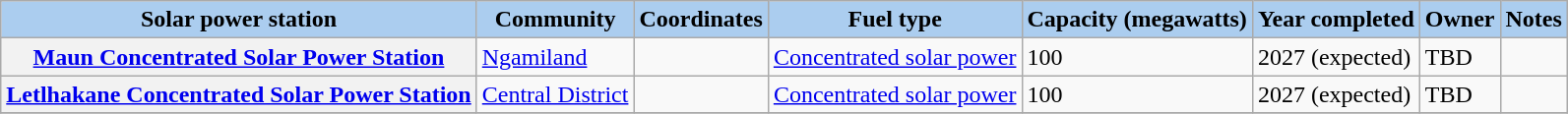<table class="wikitable sortable">
<tr>
<th style="background-color:#ABCDEF;">Solar power station</th>
<th style="background-color:#ABCDEF;">Community</th>
<th style="background-color:#ABCDEF;">Coordinates</th>
<th style="background-color:#ABCDEF;">Fuel type</th>
<th data-sort-type="number" style="background-color:#ABCDEF;">Capacity (megawatts)</th>
<th style="background-color:#ABCDEF;">Year completed</th>
<th style="background-color:#ABCDEF;">Owner</th>
<th style="background-color:#ABCDEF;">Notes</th>
</tr>
<tr>
<th><a href='#'>Maun Concentrated Solar Power Station</a></th>
<td><a href='#'>Ngamiland</a></td>
<td></td>
<td><a href='#'>Concentrated solar power</a></td>
<td>100</td>
<td>2027 (expected)</td>
<td>TBD</td>
<td></td>
</tr>
<tr>
<th><a href='#'>Letlhakane Concentrated Solar Power Station</a></th>
<td><a href='#'>Central District</a></td>
<td></td>
<td><a href='#'>Concentrated solar power</a></td>
<td>100</td>
<td>2027 (expected)</td>
<td>TBD</td>
<td></td>
</tr>
<tr>
</tr>
</table>
